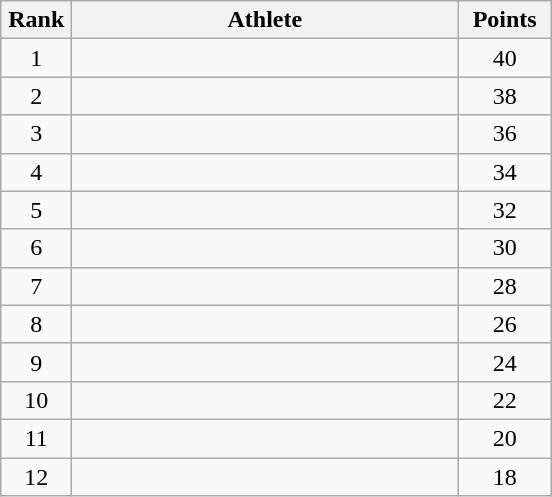<table class=wikitable style="text-align:center">
<tr>
<th width=40>Rank</th>
<th width=250>Athlete</th>
<th width=55>Points</th>
</tr>
<tr>
<td>1</td>
<td align=left></td>
<td>40</td>
</tr>
<tr>
<td>2</td>
<td align=left></td>
<td>38</td>
</tr>
<tr>
<td>3</td>
<td align=left></td>
<td>36</td>
</tr>
<tr>
<td>4</td>
<td align=left></td>
<td>34</td>
</tr>
<tr>
<td>5</td>
<td align=left></td>
<td>32</td>
</tr>
<tr>
<td>6</td>
<td align=left></td>
<td>30</td>
</tr>
<tr>
<td>7</td>
<td align=left></td>
<td>28</td>
</tr>
<tr>
<td>8</td>
<td align=left></td>
<td>26</td>
</tr>
<tr>
<td>9</td>
<td align=left></td>
<td>24</td>
</tr>
<tr>
<td>10</td>
<td align=left></td>
<td>22</td>
</tr>
<tr>
<td>11</td>
<td align=left></td>
<td>20</td>
</tr>
<tr>
<td>12</td>
<td align=left></td>
<td>18</td>
</tr>
</table>
